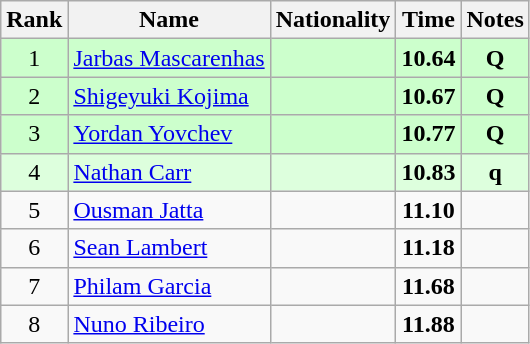<table class="wikitable sortable" style="text-align:center">
<tr>
<th>Rank</th>
<th>Name</th>
<th>Nationality</th>
<th>Time</th>
<th>Notes</th>
</tr>
<tr bgcolor=ccffcc>
<td>1</td>
<td align=left><a href='#'>Jarbas Mascarenhas</a></td>
<td align=left></td>
<td><strong>10.64</strong></td>
<td><strong>Q</strong></td>
</tr>
<tr bgcolor=ccffcc>
<td>2</td>
<td align=left><a href='#'>Shigeyuki Kojima</a></td>
<td align=left></td>
<td><strong>10.67</strong></td>
<td><strong>Q</strong></td>
</tr>
<tr bgcolor=ccffcc>
<td>3</td>
<td align=left><a href='#'>Yordan Yovchev</a></td>
<td align=left></td>
<td><strong>10.77</strong></td>
<td><strong>Q</strong></td>
</tr>
<tr bgcolor=ddffdd>
<td>4</td>
<td align=left><a href='#'>Nathan Carr</a></td>
<td align=left></td>
<td><strong>10.83</strong></td>
<td><strong>q</strong></td>
</tr>
<tr>
<td>5</td>
<td align=left><a href='#'>Ousman Jatta</a></td>
<td align=left></td>
<td><strong>11.10</strong></td>
<td></td>
</tr>
<tr>
<td>6</td>
<td align=left><a href='#'>Sean Lambert</a></td>
<td align=left></td>
<td><strong>11.18</strong></td>
<td></td>
</tr>
<tr>
<td>7</td>
<td align=left><a href='#'>Philam Garcia</a></td>
<td align=left></td>
<td><strong>11.68</strong></td>
<td></td>
</tr>
<tr>
<td>8</td>
<td align=left><a href='#'>Nuno Ribeiro</a></td>
<td align=left></td>
<td><strong>11.88</strong></td>
<td></td>
</tr>
</table>
